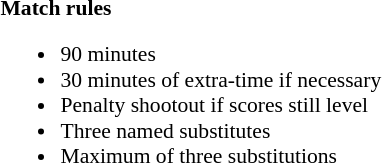<table width=100% style="font-size: 90%">
<tr>
<td width=50% valign=top><br><strong>Match rules</strong><ul><li>90 minutes</li><li>30 minutes of extra-time if necessary</li><li>Penalty shootout if scores still level</li><li>Three named substitutes</li><li>Maximum of three substitutions</li></ul></td>
</tr>
</table>
